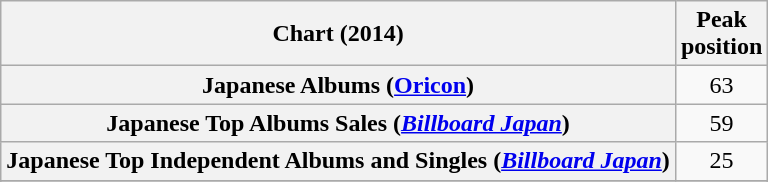<table class="wikitable sortable plainrowheaders" style="text-align:center;" border="1">
<tr>
<th>Chart (2014)</th>
<th>Peak<br>position</th>
</tr>
<tr>
<th scope="row">Japanese Albums (<a href='#'>Oricon</a>)</th>
<td>63</td>
</tr>
<tr>
<th scope="row">Japanese Top Albums Sales (<em><a href='#'>Billboard Japan</a></em>)</th>
<td>59</td>
</tr>
<tr>
<th scope="row">Japanese Top Independent Albums and Singles (<em><a href='#'>Billboard Japan</a></em>)</th>
<td>25</td>
</tr>
<tr>
</tr>
<tr>
</tr>
<tr>
</tr>
<tr>
</tr>
<tr>
</tr>
</table>
